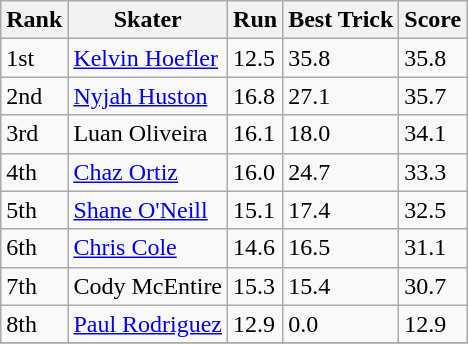<table class="wikitable">
<tr>
<th>Rank</th>
<th>Skater</th>
<th>Run</th>
<th>Best Trick</th>
<th>Score</th>
</tr>
<tr>
<td>1st</td>
<td><a href='#'>Kelvin Hoefler</a></td>
<td>12.5</td>
<td>35.8</td>
<td>35.8</td>
</tr>
<tr>
<td>2nd</td>
<td><a href='#'>Nyjah Huston</a></td>
<td>16.8</td>
<td>27.1</td>
<td>35.7</td>
</tr>
<tr>
<td>3rd</td>
<td>Luan Oliveira</td>
<td>16.1</td>
<td>18.0</td>
<td>34.1</td>
</tr>
<tr>
<td>4th</td>
<td><a href='#'>Chaz Ortiz</a></td>
<td>16.0</td>
<td>24.7</td>
<td>33.3</td>
</tr>
<tr>
<td>5th</td>
<td><a href='#'>Shane O'Neill</a></td>
<td>15.1</td>
<td>17.4</td>
<td>32.5</td>
</tr>
<tr>
<td>6th</td>
<td><a href='#'>Chris Cole</a></td>
<td>14.6</td>
<td>16.5</td>
<td>31.1</td>
</tr>
<tr>
<td>7th</td>
<td>Cody McEntire</td>
<td>15.3</td>
<td>15.4</td>
<td>30.7</td>
</tr>
<tr>
<td>8th</td>
<td><a href='#'>Paul Rodriguez</a></td>
<td>12.9</td>
<td>0.0</td>
<td>12.9</td>
</tr>
<tr>
</tr>
</table>
